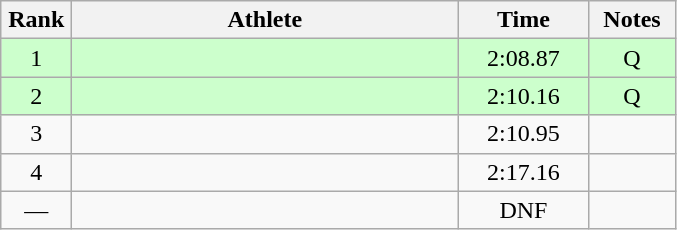<table class="wikitable" style="text-align:center">
<tr>
<th width=40>Rank</th>
<th width=250>Athlete</th>
<th width=80>Time</th>
<th width=50>Notes</th>
</tr>
<tr bgcolor="ccffcc">
<td>1</td>
<td align=left></td>
<td>2:08.87</td>
<td>Q</td>
</tr>
<tr bgcolor="ccffcc">
<td>2</td>
<td align=left></td>
<td>2:10.16</td>
<td>Q</td>
</tr>
<tr>
<td>3</td>
<td align=left></td>
<td>2:10.95</td>
<td></td>
</tr>
<tr>
<td>4</td>
<td align=left></td>
<td>2:17.16</td>
<td></td>
</tr>
<tr>
<td>—</td>
<td align=left></td>
<td>DNF</td>
<td></td>
</tr>
</table>
